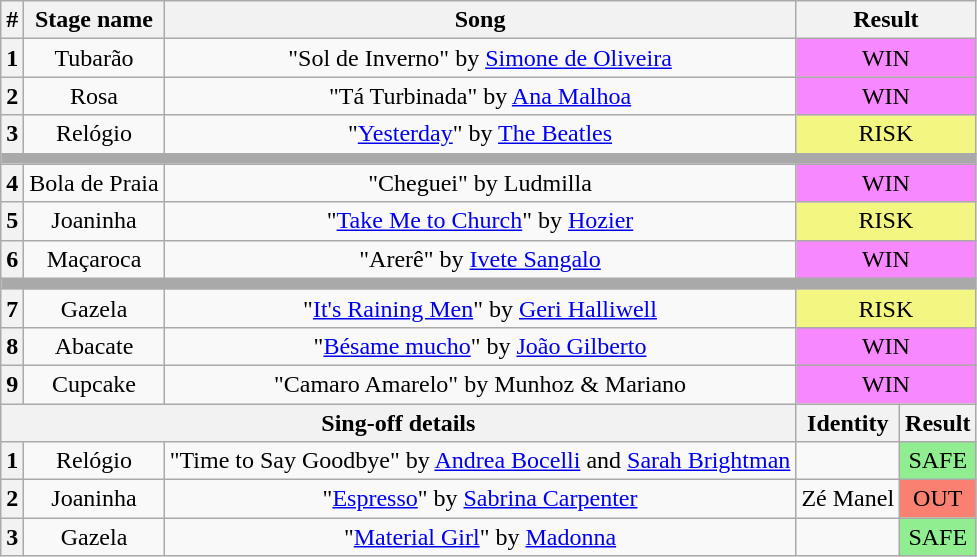<table class="wikitable plainrowheaders" style="text-align: center;">
<tr>
<th>#</th>
<th>Stage name</th>
<th>Song</th>
<th colspan=2>Result</th>
</tr>
<tr>
<th>1</th>
<td>Tubarão</td>
<td>"Sol de Inverno" by <a href='#'>Simone de Oliveira</a></td>
<td colspan=2 bgcolor="#F888FD">WIN</td>
</tr>
<tr>
<th>2</th>
<td>Rosa</td>
<td>"Tá Turbinada" by <a href='#'>Ana Malhoa</a></td>
<td colspan=2 bgcolor="#F888FD">WIN</td>
</tr>
<tr>
<th>3</th>
<td>Relógio</td>
<td>"<a href='#'>Yesterday</a>" by <a href='#'>The Beatles</a></td>
<td colspan=2 bgcolor="#F3F781">RISK</td>
</tr>
<tr>
<td colspan="5" style="background:darkgray"></td>
</tr>
<tr>
<th>4</th>
<td>Bola de Praia</td>
<td>"Cheguei" by Ludmilla</td>
<td colspan=2 bgcolor="#F888FD">WIN</td>
</tr>
<tr>
<th>5</th>
<td>Joaninha</td>
<td>"<a href='#'>Take Me to Church</a>" by <a href='#'>Hozier</a></td>
<td colspan=2 bgcolor="#F3F781">RISK</td>
</tr>
<tr>
<th>6</th>
<td>Maçaroca</td>
<td>"Arerê" by <a href='#'>Ivete Sangalo</a></td>
<td colspan=2 bgcolor="#F888FD">WIN</td>
</tr>
<tr>
<td colspan="5" style="background:darkgray"></td>
</tr>
<tr>
<th>7</th>
<td>Gazela</td>
<td>"<a href='#'>It's Raining Men</a>" by <a href='#'>Geri Halliwell</a></td>
<td colspan=2 bgcolor="#F3F781">RISK</td>
</tr>
<tr>
<th>8</th>
<td>Abacate</td>
<td>"<a href='#'>Bésame mucho</a>" by <a href='#'>João Gilberto</a></td>
<td colspan=2 bgcolor="#F888FD">WIN</td>
</tr>
<tr>
<th>9</th>
<td>Cupcake</td>
<td>"Camaro Amarelo" by Munhoz & Mariano</td>
<td colspan=2 bgcolor="#F888FD">WIN</td>
</tr>
<tr>
<th colspan="3">Sing-off details</th>
<th>Identity</th>
<th>Result</th>
</tr>
<tr>
<th>1</th>
<td>Relógio</td>
<td>"Time to Say Goodbye" by <a href='#'>Andrea Bocelli</a> and <a href='#'>Sarah Brightman</a></td>
<td></td>
<td bgcolor=lightgreen>SAFE</td>
</tr>
<tr>
<th>2</th>
<td>Joaninha</td>
<td>"<a href='#'>Espresso</a>" by <a href='#'>Sabrina Carpenter</a></td>
<td>Zé Manel</td>
<td bgcolor="salmon">OUT</td>
</tr>
<tr>
<th>3</th>
<td>Gazela</td>
<td>"<a href='#'>Material Girl</a>" by <a href='#'>Madonna</a></td>
<td></td>
<td bgcolor=lightgreen>SAFE</td>
</tr>
</table>
